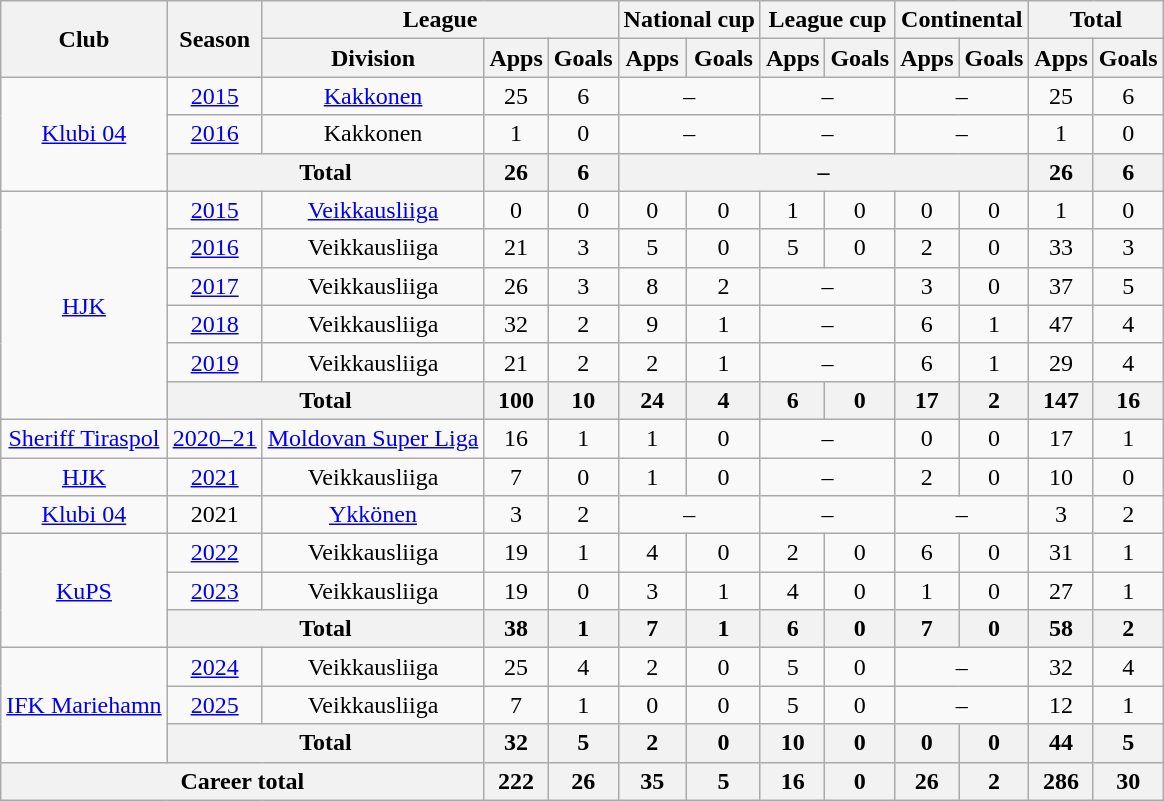<table class="wikitable" style="text-align: center">
<tr>
<th rowspan="2">Club</th>
<th rowspan="2">Season</th>
<th colspan="3">League</th>
<th colspan="2">National cup</th>
<th colspan="2">League cup</th>
<th colspan="2">Continental</th>
<th colspan="2">Total</th>
</tr>
<tr>
<th>Division</th>
<th>Apps</th>
<th>Goals</th>
<th>Apps</th>
<th>Goals</th>
<th>Apps</th>
<th>Goals</th>
<th>Apps</th>
<th>Goals</th>
<th>Apps</th>
<th>Goals</th>
</tr>
<tr>
<td rowspan="3"><a href='#'>Klubi 04</a></td>
<td><a href='#'>2015</a></td>
<td><a href='#'>Kakkonen</a></td>
<td>25</td>
<td>6</td>
<td colspan="2">–</td>
<td colspan="2">–</td>
<td colspan="2">–</td>
<td>25</td>
<td>6</td>
</tr>
<tr>
<td><a href='#'>2016</a></td>
<td>Kakkonen</td>
<td>1</td>
<td>0</td>
<td colspan="2">–</td>
<td colspan="2">–</td>
<td colspan="2">–</td>
<td>1</td>
<td>0</td>
</tr>
<tr>
<th colspan="2">Total</th>
<th>26</th>
<th>6</th>
<th colspan="6">–</th>
<th>26</th>
<th>6</th>
</tr>
<tr>
<td rowspan="6"><a href='#'>HJK</a></td>
<td><a href='#'>2015</a></td>
<td><a href='#'>Veikkausliiga</a></td>
<td>0</td>
<td>0</td>
<td>0</td>
<td>0</td>
<td>1</td>
<td>0</td>
<td>0</td>
<td>0</td>
<td>1</td>
<td>0</td>
</tr>
<tr>
<td><a href='#'>2016</a></td>
<td>Veikkausliiga</td>
<td>21</td>
<td>3</td>
<td>5</td>
<td>0</td>
<td>5</td>
<td>0</td>
<td>2</td>
<td>0</td>
<td>33</td>
<td>3</td>
</tr>
<tr>
<td><a href='#'>2017</a></td>
<td>Veikkausliiga</td>
<td>26</td>
<td>3</td>
<td>8</td>
<td>2</td>
<td colspan="2">–</td>
<td>3</td>
<td>0</td>
<td>37</td>
<td>5</td>
</tr>
<tr>
<td><a href='#'>2018</a></td>
<td>Veikkausliiga</td>
<td>32</td>
<td>2</td>
<td>9</td>
<td>1</td>
<td colspan="2">–</td>
<td>6</td>
<td>1</td>
<td>47</td>
<td>4</td>
</tr>
<tr>
<td><a href='#'>2019</a></td>
<td>Veikkausliiga</td>
<td>21</td>
<td>2</td>
<td>2</td>
<td>1</td>
<td colspan="2">–</td>
<td>6</td>
<td>1</td>
<td>29</td>
<td>4</td>
</tr>
<tr>
<th colspan="2">Total</th>
<th>100</th>
<th>10</th>
<th>24</th>
<th>4</th>
<th>6</th>
<th>0</th>
<th>17</th>
<th>2</th>
<th>147</th>
<th>16</th>
</tr>
<tr>
<td><a href='#'>Sheriff Tiraspol</a></td>
<td><a href='#'>2020–21</a></td>
<td><a href='#'>Moldovan Super Liga</a></td>
<td>16</td>
<td>1</td>
<td>1</td>
<td>0</td>
<td colspan="2">–</td>
<td>0</td>
<td>0</td>
<td>17</td>
<td>1</td>
</tr>
<tr>
<td><a href='#'>HJK</a></td>
<td><a href='#'>2021</a></td>
<td>Veikkausliiga</td>
<td>7</td>
<td>0</td>
<td>1</td>
<td>0</td>
<td colspan="2">–</td>
<td>2</td>
<td>0</td>
<td>10</td>
<td>0</td>
</tr>
<tr>
<td><a href='#'>Klubi 04</a></td>
<td>2021</td>
<td><a href='#'>Ykkönen</a></td>
<td>3</td>
<td>2</td>
<td colspan="2">–</td>
<td colspan="2">–</td>
<td colspan="2">–</td>
<td>3</td>
<td>2</td>
</tr>
<tr>
<td rowspan="3"><a href='#'>KuPS</a></td>
<td><a href='#'>2022</a></td>
<td>Veikkausliiga</td>
<td>19</td>
<td>1</td>
<td>4</td>
<td>0</td>
<td>2</td>
<td>0</td>
<td>6</td>
<td>0</td>
<td>31</td>
<td>1</td>
</tr>
<tr>
<td><a href='#'>2023</a></td>
<td>Veikkausliiga</td>
<td>19</td>
<td>0</td>
<td>3</td>
<td>1</td>
<td>4</td>
<td>0</td>
<td>1</td>
<td>0</td>
<td>27</td>
<td>1</td>
</tr>
<tr>
<th colspan="2">Total</th>
<th>38</th>
<th>1</th>
<th>7</th>
<th>1</th>
<th>6</th>
<th>0</th>
<th>7</th>
<th>0</th>
<th>58</th>
<th>2</th>
</tr>
<tr>
<td rowspan=3><a href='#'>IFK Mariehamn</a></td>
<td><a href='#'>2024</a></td>
<td>Veikkausliiga</td>
<td>25</td>
<td>4</td>
<td>2</td>
<td>0</td>
<td>5</td>
<td>0</td>
<td colspan="2">–</td>
<td>32</td>
<td>4</td>
</tr>
<tr>
<td><a href='#'>2025</a></td>
<td>Veikkausliiga</td>
<td>7</td>
<td>1</td>
<td>0</td>
<td>0</td>
<td>5</td>
<td>0</td>
<td colspan=2>–</td>
<td>12</td>
<td>1</td>
</tr>
<tr>
<th colspan=2>Total</th>
<th>32</th>
<th>5</th>
<th>2</th>
<th>0</th>
<th>10</th>
<th>0</th>
<th>0</th>
<th>0</th>
<th>44</th>
<th>5</th>
</tr>
<tr>
<th colspan="3">Career total</th>
<th>222</th>
<th>26</th>
<th>35</th>
<th>5</th>
<th>16</th>
<th>0</th>
<th>26</th>
<th>2</th>
<th>286</th>
<th>30</th>
</tr>
</table>
